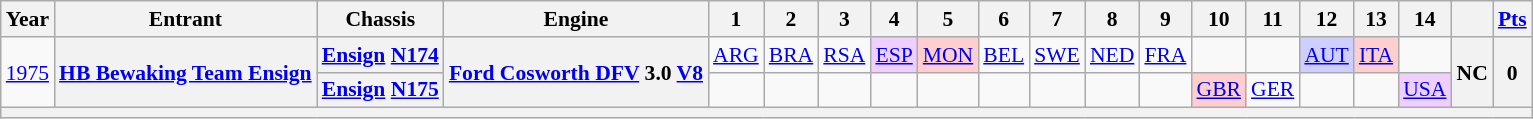<table class="wikitable" style="text-align:center; font-size:90%">
<tr>
<th>Year</th>
<th>Entrant</th>
<th>Chassis</th>
<th>Engine</th>
<th>1</th>
<th>2</th>
<th>3</th>
<th>4</th>
<th>5</th>
<th>6</th>
<th>7</th>
<th>8</th>
<th>9</th>
<th>10</th>
<th>11</th>
<th>12</th>
<th>13</th>
<th>14</th>
<th></th>
<th><a href='#'>Pts</a></th>
</tr>
<tr>
<td rowspan=2><a href='#'>1975</a></td>
<th rowspan=2><a href='#'>HB Bewaking Team Ensign</a></th>
<th><a href='#'>Ensign</a> <a href='#'>N174</a></th>
<th rowspan=2><a href='#'>Ford Cosworth DFV</a> 3.0 <a href='#'>V8</a></th>
<td><a href='#'>ARG</a></td>
<td><a href='#'>BRA</a></td>
<td><a href='#'>RSA</a></td>
<td style="background:#EFCFFF;"><a href='#'>ESP</a><br></td>
<td style="background:#FFCFCF;"><a href='#'>MON</a><br></td>
<td><a href='#'>BEL</a></td>
<td><a href='#'>SWE</a></td>
<td><a href='#'>NED</a></td>
<td><a href='#'>FRA</a></td>
<td></td>
<td></td>
<td style="background:#CFCFFF;"><a href='#'>AUT</a><br></td>
<td style="background:#FFCFCF;"><a href='#'>ITA</a><br></td>
<td></td>
<th rowspan=2>NC</th>
<th rowspan=2>0</th>
</tr>
<tr>
<th><a href='#'>Ensign</a> <a href='#'>N175</a></th>
<td></td>
<td></td>
<td></td>
<td></td>
<td></td>
<td></td>
<td></td>
<td></td>
<td></td>
<td style="background:#FFCFCF;"><a href='#'>GBR</a><br></td>
<td><a href='#'>GER</a></td>
<td></td>
<td></td>
<td style="background:#EFCFFF;"><a href='#'>USA</a><br></td>
</tr>
<tr>
<th colspan="20"></th>
</tr>
</table>
